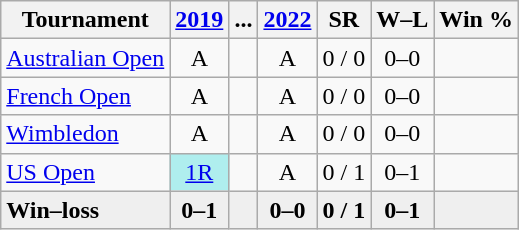<table class=wikitable style=text-align:center>
<tr>
<th>Tournament</th>
<th><a href='#'>2019</a></th>
<th>...</th>
<th><a href='#'>2022</a></th>
<th>SR</th>
<th>W–L</th>
<th>Win %</th>
</tr>
<tr>
<td style=text-align:left><a href='#'>Australian Open</a></td>
<td>A</td>
<td></td>
<td>A</td>
<td>0 / 0</td>
<td>0–0</td>
<td></td>
</tr>
<tr>
<td style=text-align:left><a href='#'>French Open</a></td>
<td>A</td>
<td></td>
<td>A</td>
<td>0 / 0</td>
<td>0–0</td>
<td></td>
</tr>
<tr>
<td style=text-align:left><a href='#'>Wimbledon</a></td>
<td>A</td>
<td></td>
<td>A</td>
<td>0 / 0</td>
<td>0–0</td>
<td></td>
</tr>
<tr>
<td style=text-align:left><a href='#'>US Open</a></td>
<td bgcolor=afeeee><a href='#'>1R</a></td>
<td></td>
<td>A</td>
<td>0 / 1</td>
<td>0–1</td>
<td></td>
</tr>
<tr style=font-weight:bold;background:#efefef>
<td style=text-align:left>Win–loss</td>
<td>0–1</td>
<td></td>
<td>0–0</td>
<td>0 / 1</td>
<td>0–1</td>
<td></td>
</tr>
</table>
